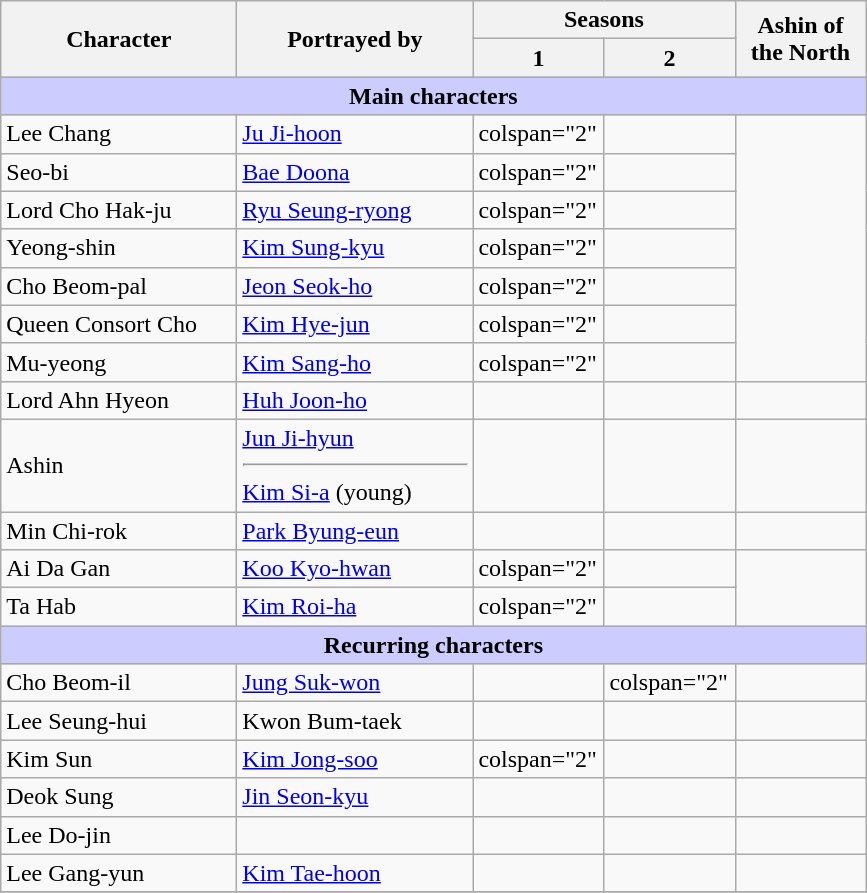<table class="wikitable">
<tr>
<th rowspan="2" style="width:150px;">Character</th>
<th rowspan="2" style="width:150px;">Portrayed by</th>
<th colspan="2">Seasons</th>
<th rowspan="2" style="width:80px;">Ashin of <br>the North</th>
</tr>
<tr>
<th style="width:80px;">1</th>
<th style="width:80px;">2</th>
</tr>
<tr>
<th colspan="5" style="background-color:#ccccff;">Main characters</th>
</tr>
<tr>
<td>Lee Chang</td>
<td><a href='#'>Ju Ji-hoon</a></td>
<td>colspan="2" </td>
<td></td>
</tr>
<tr>
<td>Seo-bi</td>
<td><a href='#'>Bae Doona</a></td>
<td>colspan="2" </td>
<td></td>
</tr>
<tr>
<td>Lord Cho Hak-ju</td>
<td><a href='#'>Ryu Seung-ryong</a></td>
<td>colspan="2" </td>
<td></td>
</tr>
<tr>
<td>Yeong-shin</td>
<td><a href='#'>Kim Sung-kyu</a></td>
<td>colspan="2" </td>
<td></td>
</tr>
<tr>
<td>Cho Beom-pal</td>
<td><a href='#'>Jeon Seok-ho</a></td>
<td>colspan="2" </td>
<td></td>
</tr>
<tr>
<td>Queen Consort Cho</td>
<td><a href='#'>Kim Hye-jun</a></td>
<td>colspan="2" </td>
<td></td>
</tr>
<tr>
<td>Mu-yeong</td>
<td><a href='#'>Kim Sang-ho</a></td>
<td>colspan="2" </td>
<td></td>
</tr>
<tr>
<td>Lord Ahn Hyeon</td>
<td><a href='#'>Huh Joon-ho</a></td>
<td></td>
<td></td>
<td></td>
</tr>
<tr>
<td>Ashin</td>
<td><a href='#'>Jun Ji-hyun</a><hr><a href='#'>Kim Si-a</a> (young)</td>
<td></td>
<td></td>
<td></td>
</tr>
<tr>
<td>Min Chi-rok</td>
<td><a href='#'>Park Byung-eun</a></td>
<td></td>
<td></td>
<td></td>
</tr>
<tr>
<td>Ai Da Gan</td>
<td><a href='#'>Koo Kyo-hwan</a></td>
<td>colspan="2" </td>
<td></td>
</tr>
<tr>
<td>Ta Hab</td>
<td><a href='#'>Kim Roi-ha</a></td>
<td>colspan="2" </td>
<td></td>
</tr>
<tr>
<th colspan="5" style="background-color:#ccccff;">Recurring characters</th>
</tr>
<tr>
<td>Cho Beom-il</td>
<td><a href='#'>Jung Suk-won</a></td>
<td></td>
<td>colspan="2" </td>
</tr>
<tr>
<td>Lee Seung-hui</td>
<td>Kwon Bum-taek</td>
<td></td>
<td></td>
<td></td>
</tr>
<tr>
<td>Kim Sun</td>
<td><a href='#'>Kim Jong-soo</a></td>
<td>colspan="2" </td>
<td></td>
</tr>
<tr>
<td>Deok Sung</td>
<td><a href='#'>Jin Seon-kyu</a></td>
<td></td>
<td></td>
<td></td>
</tr>
<tr>
<td>Lee Do-jin</td>
<td></td>
<td></td>
<td></td>
<td></td>
</tr>
<tr>
<td>Lee Gang-yun</td>
<td><a href='#'>Kim Tae-hoon</a></td>
<td></td>
<td></td>
<td></td>
</tr>
<tr>
</tr>
</table>
